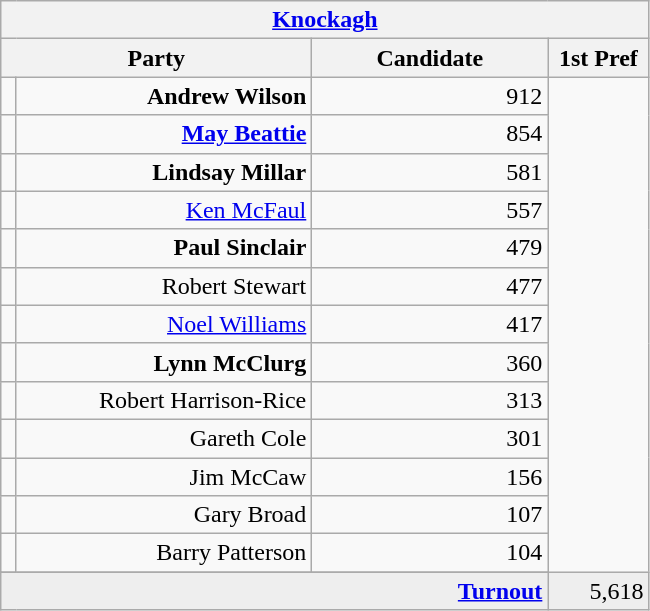<table class="wikitable">
<tr>
<th colspan="4" align="center"><a href='#'>Knockagh</a></th>
</tr>
<tr>
<th colspan="2" align="center" width=200>Party</th>
<th width=150>Candidate</th>
<th width=60>1st Pref</th>
</tr>
<tr>
<td></td>
<td align="right"><strong>Andrew Wilson</strong></td>
<td align="right">912</td>
</tr>
<tr>
<td></td>
<td align="right"><strong><a href='#'>May Beattie</a></strong></td>
<td align="right">854</td>
</tr>
<tr>
<td></td>
<td align="right"><strong>Lindsay Millar</strong></td>
<td align="right">581</td>
</tr>
<tr>
<td></td>
<td align="right"><a href='#'>Ken McFaul</a></td>
<td align="right">557</td>
</tr>
<tr>
<td></td>
<td align="right"><strong>Paul Sinclair</strong></td>
<td align="right">479</td>
</tr>
<tr>
<td></td>
<td align="right">Robert Stewart</td>
<td align="right">477</td>
</tr>
<tr>
<td></td>
<td align="right"><a href='#'>Noel Williams</a></td>
<td align="right">417</td>
</tr>
<tr>
<td></td>
<td align="right"><strong>Lynn McClurg</strong></td>
<td align="right">360</td>
</tr>
<tr>
<td></td>
<td align="right">Robert Harrison-Rice</td>
<td align="right">313</td>
</tr>
<tr>
<td></td>
<td align="right">Gareth Cole</td>
<td align="right">301</td>
</tr>
<tr>
<td></td>
<td align="right">Jim McCaw</td>
<td align="right">156</td>
</tr>
<tr>
<td></td>
<td align="right">Gary Broad</td>
<td align="right">107</td>
</tr>
<tr>
<td></td>
<td align="right">Barry Patterson</td>
<td align="right">104</td>
</tr>
<tr>
</tr>
<tr bgcolor="EEEEEE">
<td colspan=3 align="right"><strong><a href='#'>Turnout</a></strong></td>
<td align="right">5,618</td>
</tr>
</table>
